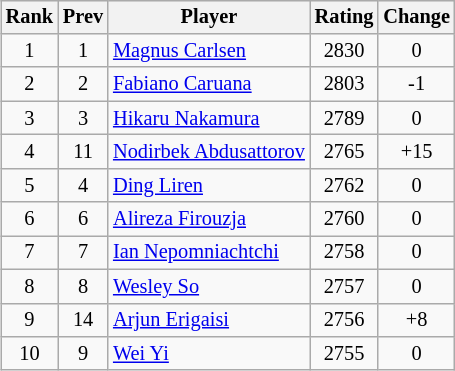<table class="wikitable" style="text-align:center; font-size:85%; margin-left: 1em; float: right;">
<tr>
<th>Rank</th>
<th>Prev</th>
<th>Player</th>
<th>Rating</th>
<th>Change</th>
</tr>
<tr>
<td>1</td>
<td>1</td>
<td align="left"> <a href='#'>Magnus Carlsen</a></td>
<td>2830</td>
<td>0</td>
</tr>
<tr>
<td>2</td>
<td>2</td>
<td align="left"> <a href='#'>Fabiano Caruana</a></td>
<td>2803</td>
<td>-1</td>
</tr>
<tr>
<td>3</td>
<td>3</td>
<td align="left"> <a href='#'>Hikaru Nakamura</a></td>
<td>2789</td>
<td>0</td>
</tr>
<tr>
<td>4</td>
<td>11</td>
<td align="left"> <a href='#'>Nodirbek Abdusattorov</a></td>
<td>2765</td>
<td>+15</td>
</tr>
<tr>
<td>5</td>
<td>4</td>
<td align="left"> <a href='#'>Ding Liren</a></td>
<td>2762</td>
<td>0</td>
</tr>
<tr>
<td>6</td>
<td>6</td>
<td align="left"> <a href='#'>Alireza Firouzja</a></td>
<td>2760</td>
<td>0</td>
</tr>
<tr>
<td>7</td>
<td>7</td>
<td align="left"> <a href='#'>Ian Nepomniachtchi</a></td>
<td>2758</td>
<td>0</td>
</tr>
<tr>
<td>8</td>
<td>8</td>
<td align="left"> <a href='#'>Wesley So</a></td>
<td>2757</td>
<td>0</td>
</tr>
<tr>
<td>9</td>
<td>14</td>
<td align="left"> <a href='#'>Arjun Erigaisi</a></td>
<td>2756</td>
<td>+8</td>
</tr>
<tr>
<td>10</td>
<td>9</td>
<td align="left"> <a href='#'>Wei Yi</a></td>
<td>2755</td>
<td>0</td>
</tr>
</table>
